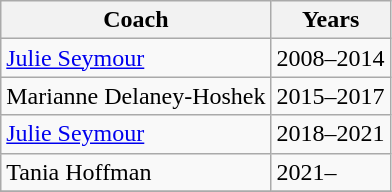<table class="wikitable collapsible">
<tr>
<th>Coach</th>
<th>Years</th>
</tr>
<tr>
<td><a href='#'>Julie Seymour</a></td>
<td>2008–2014</td>
</tr>
<tr>
<td>Marianne Delaney-Hoshek</td>
<td>2015–2017</td>
</tr>
<tr>
<td><a href='#'>Julie Seymour</a></td>
<td>2018–2021</td>
</tr>
<tr>
<td>Tania Hoffman</td>
<td>2021–</td>
</tr>
<tr>
</tr>
</table>
